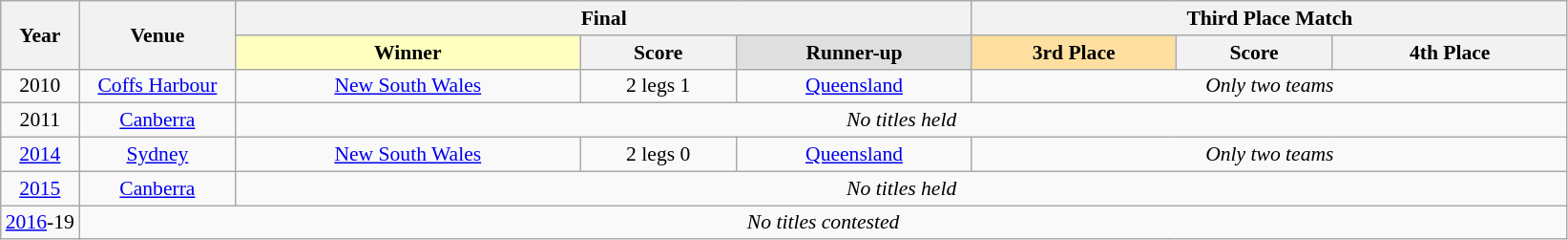<table class="wikitable" style="font-size: 90%; text-align: center;">
<tr>
<th rowspan="2" style="width:5%;">Year</th>
<th rowspan="2" style="width:10%;">Venue</th>
<th colspan="3">Final</th>
<th colspan="3">Third Place Match</th>
</tr>
<tr>
<td style="text-align:center;background:#ffffbf;"><strong>Winner</strong></td>
<th style="width:10%;">Score</th>
<td style="text-align:center; background:#dfdfdf;"><strong>Runner-up</strong></td>
<td style="text-align:center; background:#ffdf9f;"><strong>3rd Place</strong></td>
<th style="width:10%;">Score</th>
<th style="width:15%;">4th Place</th>
</tr>
<tr>
<td>2010</td>
<td><a href='#'>Coffs Harbour</a></td>
<td><a href='#'>New South Wales</a></td>
<td>2 legs 1</td>
<td><a href='#'>Queensland</a></td>
<td colspan=3><em>Only two teams</em></td>
</tr>
<tr>
<td>2011</td>
<td><a href='#'>Canberra</a></td>
<td colspan=7><em>No titles held</em></td>
</tr>
<tr>
<td><a href='#'>2014</a></td>
<td><a href='#'>Sydney</a></td>
<td><a href='#'>New South Wales</a></td>
<td>2 legs 0</td>
<td><a href='#'>Queensland</a></td>
<td colspan=3><em>Only two teams</em></td>
</tr>
<tr>
<td><a href='#'>2015</a></td>
<td><a href='#'>Canberra</a></td>
<td colspan=7><em>No titles held</em></td>
</tr>
<tr>
<td><a href='#'>2016</a>-19</td>
<td colspan=8 rowspan=2><em>No titles contested</em></td>
</tr>
</table>
